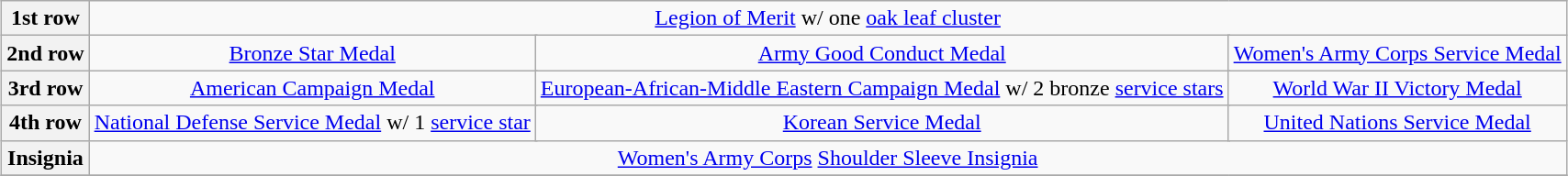<table class="wikitable" style="margin:1em auto; text-align:center;">
<tr>
<th>1st row</th>
<td colspan="9"><a href='#'>Legion of Merit</a> w/ one <a href='#'>oak leaf cluster</a></td>
</tr>
<tr>
<th>2nd row</th>
<td colspan="3"><a href='#'>Bronze Star Medal</a></td>
<td colspan="3"><a href='#'>Army Good Conduct Medal</a></td>
<td colspan="3"><a href='#'>Women's Army Corps Service Medal</a></td>
</tr>
<tr>
<th>3rd row</th>
<td colspan="3"><a href='#'>American Campaign Medal</a></td>
<td colspan="3"><a href='#'>European-African-Middle Eastern Campaign Medal</a> w/ 2 bronze <a href='#'>service stars</a></td>
<td colspan="3"><a href='#'>World War II Victory Medal</a></td>
</tr>
<tr>
<th>4th row</th>
<td colspan="3"><a href='#'>National Defense Service Medal</a> w/ 1 <a href='#'>service star</a></td>
<td colspan="3"><a href='#'>Korean Service Medal</a></td>
<td colspan="3"><a href='#'>United Nations Service Medal</a></td>
</tr>
<tr>
<th>Insignia</th>
<td colspan="9"><a href='#'>Women's Army Corps</a> <a href='#'>Shoulder Sleeve Insignia</a></td>
</tr>
<tr>
</tr>
</table>
